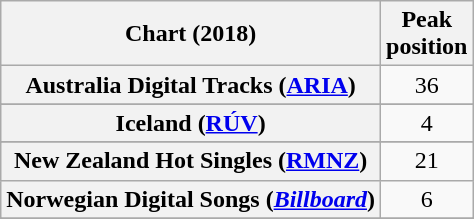<table class="wikitable sortable plainrowheaders" style="text-align:center">
<tr>
<th scope="col">Chart (2018)</th>
<th scope="col">Peak<br>position</th>
</tr>
<tr>
<th scope="row">Australia Digital Tracks (<a href='#'>ARIA</a>)</th>
<td>36</td>
</tr>
<tr>
</tr>
<tr>
</tr>
<tr>
</tr>
<tr>
</tr>
<tr>
<th scope="row">Iceland (<a href='#'>RÚV</a>)</th>
<td>4</td>
</tr>
<tr>
</tr>
<tr>
<th scope="row">New Zealand Hot Singles (<a href='#'>RMNZ</a>)</th>
<td>21</td>
</tr>
<tr>
<th scope="row">Norwegian Digital Songs (<em><a href='#'>Billboard</a></em>)</th>
<td>6</td>
</tr>
<tr>
</tr>
<tr>
</tr>
<tr>
</tr>
<tr>
</tr>
<tr>
</tr>
</table>
